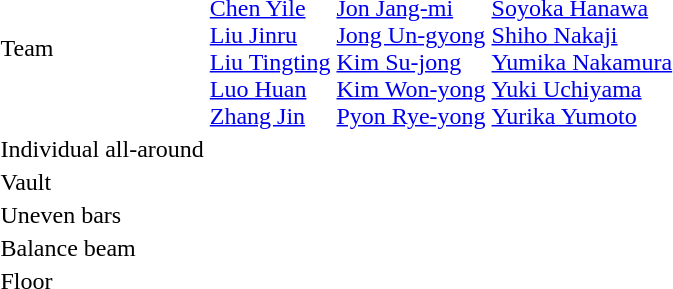<table>
<tr>
<td>Team<br></td>
<td><br><a href='#'>Chen Yile</a><br><a href='#'>Liu Jinru</a><br><a href='#'>Liu Tingting</a><br><a href='#'>Luo Huan</a><br><a href='#'>Zhang Jin</a></td>
<td><br><a href='#'>Jon Jang-mi</a><br><a href='#'>Jong Un-gyong</a><br><a href='#'>Kim Su-jong</a><br><a href='#'>Kim Won-yong</a><br><a href='#'>Pyon Rye-yong</a></td>
<td><br><a href='#'>Soyoka Hanawa</a><br><a href='#'>Shiho Nakaji</a><br><a href='#'>Yumika Nakamura</a><br><a href='#'>Yuki Uchiyama</a><br><a href='#'>Yurika Yumoto</a></td>
</tr>
<tr>
<td>Individual all-around<br></td>
<td></td>
<td></td>
<td></td>
</tr>
<tr>
<td>Vault<br></td>
<td></td>
<td></td>
<td></td>
</tr>
<tr>
<td>Uneven bars<br></td>
<td></td>
<td></td>
<td></td>
</tr>
<tr>
<td>Balance beam<br></td>
<td></td>
<td></td>
<td></td>
</tr>
<tr>
<td>Floor<br></td>
<td></td>
<td></td>
<td></td>
</tr>
</table>
